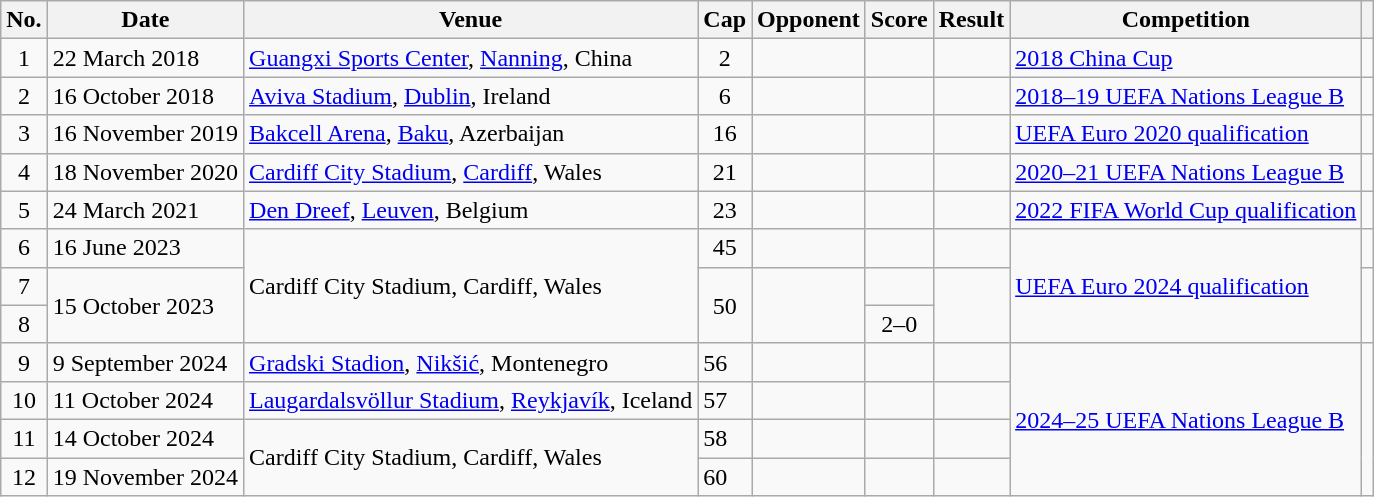<table class="wikitable plainrowheaders sortable">
<tr>
<th scope="col">No.</th>
<th scope="col">Date</th>
<th scope="col">Venue</th>
<th scope="col">Cap</th>
<th scope="col">Opponent</th>
<th scope="col">Score</th>
<th scope="col">Result</th>
<th scope="col">Competition</th>
<th scope="col" class="unsortable"></th>
</tr>
<tr>
<td align="center">1</td>
<td>22 March 2018</td>
<td><a href='#'>Guangxi Sports Center</a>, <a href='#'>Nanning</a>, China</td>
<td align="center">2</td>
<td></td>
<td></td>
<td></td>
<td><a href='#'>2018 China Cup</a></td>
<td></td>
</tr>
<tr>
<td align="center">2</td>
<td>16 October 2018</td>
<td><a href='#'>Aviva Stadium</a>, <a href='#'>Dublin</a>, Ireland</td>
<td align="center">6</td>
<td></td>
<td></td>
<td></td>
<td><a href='#'>2018–19 UEFA Nations League B</a></td>
<td></td>
</tr>
<tr>
<td align="center">3</td>
<td>16 November 2019</td>
<td><a href='#'>Bakcell Arena</a>, <a href='#'>Baku</a>, Azerbaijan</td>
<td align="center">16</td>
<td></td>
<td></td>
<td></td>
<td><a href='#'>UEFA Euro 2020 qualification</a></td>
<td></td>
</tr>
<tr>
<td align="center">4</td>
<td>18 November 2020</td>
<td><a href='#'>Cardiff City Stadium</a>, <a href='#'>Cardiff</a>, Wales</td>
<td align="center">21</td>
<td></td>
<td></td>
<td></td>
<td><a href='#'>2020–21 UEFA Nations League B</a></td>
<td></td>
</tr>
<tr>
<td align="center">5</td>
<td>24 March 2021</td>
<td><a href='#'>Den Dreef</a>, <a href='#'>Leuven</a>, Belgium</td>
<td align="center">23</td>
<td></td>
<td></td>
<td></td>
<td><a href='#'>2022 FIFA World Cup qualification</a></td>
<td></td>
</tr>
<tr>
<td align="center">6</td>
<td>16 June 2023</td>
<td rowspan=3>Cardiff City Stadium, Cardiff, Wales</td>
<td align="center">45</td>
<td></td>
<td></td>
<td></td>
<td rowspan=3><a href='#'>UEFA Euro 2024 qualification</a></td>
<td></td>
</tr>
<tr>
<td align="center">7</td>
<td rowspan=2>15 October 2023</td>
<td rowspan=2 align="center">50</td>
<td rowspan=2></td>
<td></td>
<td rowspan=2></td>
<td rowspan=2></td>
</tr>
<tr>
<td align="center">8</td>
<td align="center">2–0</td>
</tr>
<tr>
<td align="center">9</td>
<td>9 September 2024</td>
<td><a href='#'>Gradski Stadion</a>, <a href='#'>Nikšić</a>, Montenegro</td>
<td align"center">56</td>
<td></td>
<td></td>
<td></td>
<td rowspan=4><a href='#'>2024–25 UEFA Nations League B</a></td>
</tr>
<tr>
<td align="center">10</td>
<td>11 October 2024</td>
<td><a href='#'>Laugardalsvöllur Stadium</a>, <a href='#'>Reykjavík</a>, Iceland</td>
<td align"center">57</td>
<td></td>
<td></td>
<td></td>
</tr>
<tr>
<td align="center">11</td>
<td>14 October 2024</td>
<td rowspan=2>Cardiff City Stadium, Cardiff, Wales</td>
<td align"center">58</td>
<td></td>
<td></td>
<td></td>
</tr>
<tr>
<td align="center">12</td>
<td>19 November 2024</td>
<td align"center">60</td>
<td></td>
<td></td>
<td></td>
</tr>
</table>
